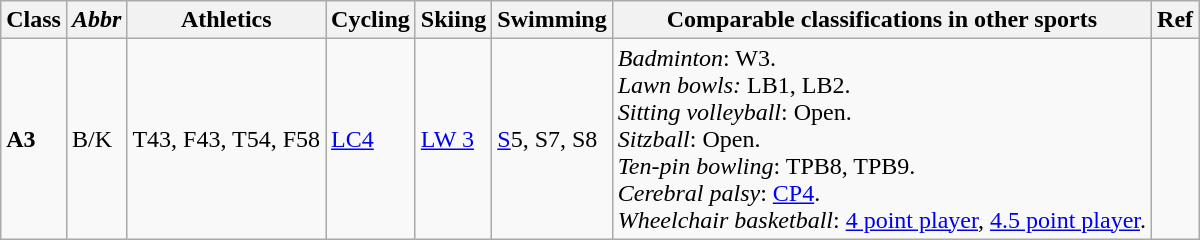<table class="wikitable sortable">
<tr>
<th>Class</th>
<th><em>Abbr</em></th>
<th>Athletics</th>
<th>Cycling</th>
<th>Skiing</th>
<th>Swimming</th>
<th>Comparable classifications in other sports</th>
<th>Ref</th>
</tr>
<tr>
<td><strong>A3</strong></td>
<td>B/K</td>
<td>T43, F43, T54, F58</td>
<td><a href='#'>LC4</a></td>
<td><a href='#'>LW 3</a></td>
<td><a href='#'>S</a>5, S7, S8</td>
<td><em>Badminton</em>: W3.<br><em>Lawn bowls:</em> LB1, LB2.<br><em>Sitting volleyball</em>: Open.<br><em>Sitzball</em>: Open.<br><em>Ten-pin bowling</em>: TPB8, TPB9.<br><em>Cerebral palsy</em>: <a href='#'>CP4</a>.<br><em>Wheelchair basketball</em>: <a href='#'>4 point player</a>, <a href='#'>4.5 point player</a>.</td>
<td></td>
</tr>
</table>
